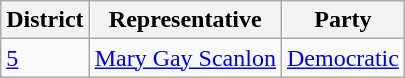<table class="wikitable">
<tr>
<th>District</th>
<th>Representative</th>
<th>Party</th>
</tr>
<tr>
<td><a href='#'>5</a></td>
<td><a href='#'>Mary Gay Scanlon</a></td>
<td><a href='#'>Democratic</a></td>
</tr>
</table>
